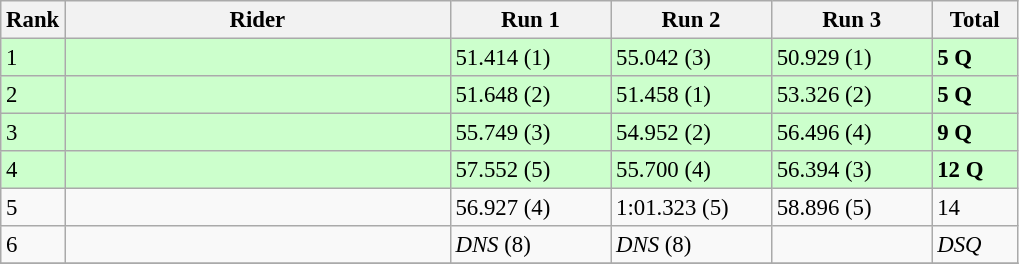<table class="wikitable" style="font-size:95%" style="text-align:center">
<tr>
<th>Rank</th>
<th width=250>Rider</th>
<th width=100>Run 1</th>
<th width=100>Run 2</th>
<th width=100>Run 3</th>
<th width=50>Total</th>
</tr>
<tr bgcolor=ccffcc>
<td>1</td>
<td align=left></td>
<td>51.414 (1)</td>
<td>55.042 (3)</td>
<td>50.929 (1)</td>
<td><strong>5 Q</strong></td>
</tr>
<tr bgcolor=ccffcc>
<td>2</td>
<td align=left></td>
<td>51.648 (2)</td>
<td>51.458 (1)</td>
<td>53.326 (2)</td>
<td><strong>5 Q</strong></td>
</tr>
<tr bgcolor=ccffcc>
<td>3</td>
<td align=left></td>
<td>55.749 (3)</td>
<td>54.952 (2)</td>
<td>56.496 (4)</td>
<td><strong>9 Q</strong></td>
</tr>
<tr bgcolor=ccffcc>
<td>4</td>
<td align=left></td>
<td>57.552 (5)</td>
<td>55.700 (4)</td>
<td>56.394 (3)</td>
<td><strong>12 Q</strong></td>
</tr>
<tr>
<td>5</td>
<td align=left></td>
<td>56.927 (4)</td>
<td>1:01.323 (5)</td>
<td>58.896 (5)</td>
<td>14</td>
</tr>
<tr>
<td>6</td>
<td align=left></td>
<td><em>DNS</em> (8)</td>
<td><em>DNS</em> (8)</td>
<td></td>
<td><em>DSQ</em></td>
</tr>
<tr>
</tr>
</table>
